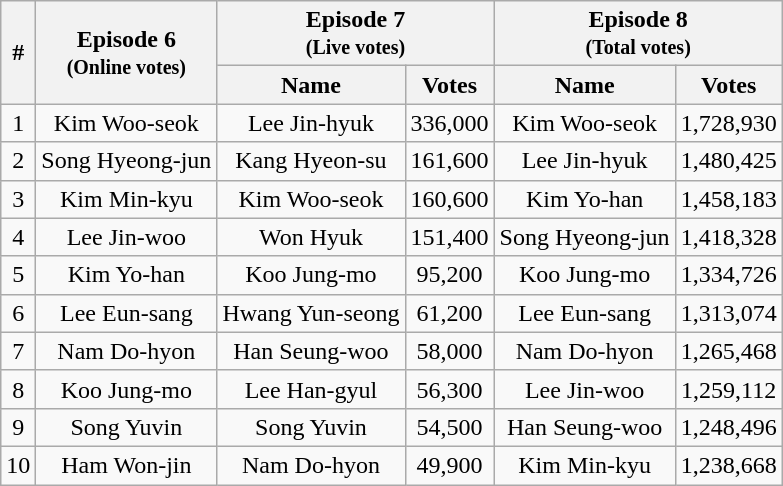<table class="wikitable sortable" style="text-align:center;">
<tr>
<th rowspan="2">#</th>
<th rowspan="2">Episode 6<br><small>(Online votes)</small></th>
<th colspan="2">Episode 7<br><small>(Live votes)</small></th>
<th colspan="2">Episode 8<br><small>(Total votes)</small></th>
</tr>
<tr>
<th>Name</th>
<th>Votes</th>
<th>Name</th>
<th>Votes</th>
</tr>
<tr>
<td>1</td>
<td>Kim Woo-seok</td>
<td>Lee Jin-hyuk</td>
<td>336,000</td>
<td>Kim Woo-seok</td>
<td>1,728,930</td>
</tr>
<tr>
<td>2</td>
<td>Song Hyeong-jun</td>
<td>Kang Hyeon-su</td>
<td>161,600</td>
<td>Lee Jin-hyuk</td>
<td>1,480,425</td>
</tr>
<tr>
<td>3</td>
<td>Kim Min-kyu</td>
<td>Kim Woo-seok</td>
<td>160,600</td>
<td>Kim Yo-han</td>
<td>1,458,183</td>
</tr>
<tr>
<td>4</td>
<td>Lee Jin-woo</td>
<td>Won Hyuk</td>
<td>151,400</td>
<td>Song Hyeong-jun</td>
<td>1,418,328</td>
</tr>
<tr>
<td>5</td>
<td>Kim Yo-han</td>
<td>Koo Jung-mo</td>
<td>95,200</td>
<td>Koo Jung-mo</td>
<td>1,334,726</td>
</tr>
<tr>
<td>6</td>
<td>Lee Eun-sang</td>
<td>Hwang Yun-seong</td>
<td>61,200</td>
<td>Lee Eun-sang</td>
<td>1,313,074</td>
</tr>
<tr>
<td>7</td>
<td>Nam Do-hyon</td>
<td>Han Seung-woo</td>
<td>58,000</td>
<td>Nam Do-hyon</td>
<td>1,265,468</td>
</tr>
<tr>
<td>8</td>
<td>Koo Jung-mo</td>
<td>Lee Han-gyul</td>
<td>56,300</td>
<td>Lee Jin-woo</td>
<td>1,259,112</td>
</tr>
<tr>
<td>9</td>
<td>Song Yuvin</td>
<td>Song Yuvin</td>
<td>54,500</td>
<td>Han Seung-woo</td>
<td>1,248,496</td>
</tr>
<tr>
<td>10</td>
<td>Ham Won-jin</td>
<td>Nam Do-hyon</td>
<td>49,900</td>
<td>Kim Min-kyu</td>
<td>1,238,668</td>
</tr>
</table>
